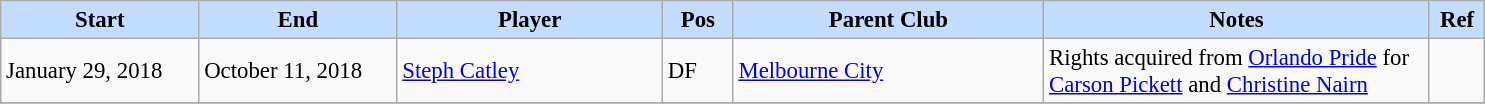<table class="wikitable" style="text-align:left; font-size:95%;">
<tr>
<th style="background:#c2ddff; width:125px;">Start</th>
<th style="background:#c2ddff; width:125px;">End</th>
<th style="background:#c2ddff; width:170px;">Player</th>
<th style="background:#c2ddff; width:40px;">Pos</th>
<th style="background:#c2ddff; width:200px;">Parent Club</th>
<th style="background:#c2ddff; width:250px;">Notes</th>
<th style="background:#c2ddff; width:30px;">Ref</th>
</tr>
<tr>
<td>January 29, 2018</td>
<td>October 11, 2018</td>
<td> <a href='#'>Steph Catley</a></td>
<td>DF</td>
<td> <a href='#'>Melbourne City</a></td>
<td>Rights acquired from <a href='#'>Orlando Pride</a> for <a href='#'>Carson Pickett</a> and <a href='#'>Christine Nairn</a></td>
<td></td>
</tr>
<tr>
</tr>
</table>
